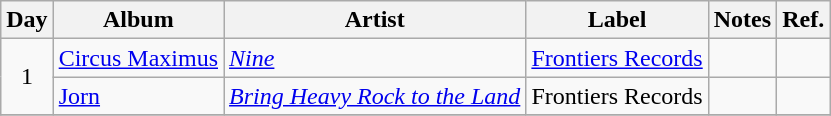<table class="wikitable">
<tr>
<th>Day</th>
<th>Album</th>
<th>Artist</th>
<th>Label</th>
<th>Notes</th>
<th>Ref.</th>
</tr>
<tr>
<td rowspan="2" style="text-align:center;">1</td>
<td><a href='#'>Circus Maximus</a></td>
<td><em><a href='#'>Nine</a></em></td>
<td><a href='#'>Frontiers Records</a></td>
<td></td>
<td></td>
</tr>
<tr>
<td><a href='#'>Jorn</a></td>
<td><em><a href='#'>Bring Heavy Rock to the Land</a></em></td>
<td>Frontiers Records</td>
<td></td>
<td></td>
</tr>
<tr>
</tr>
</table>
